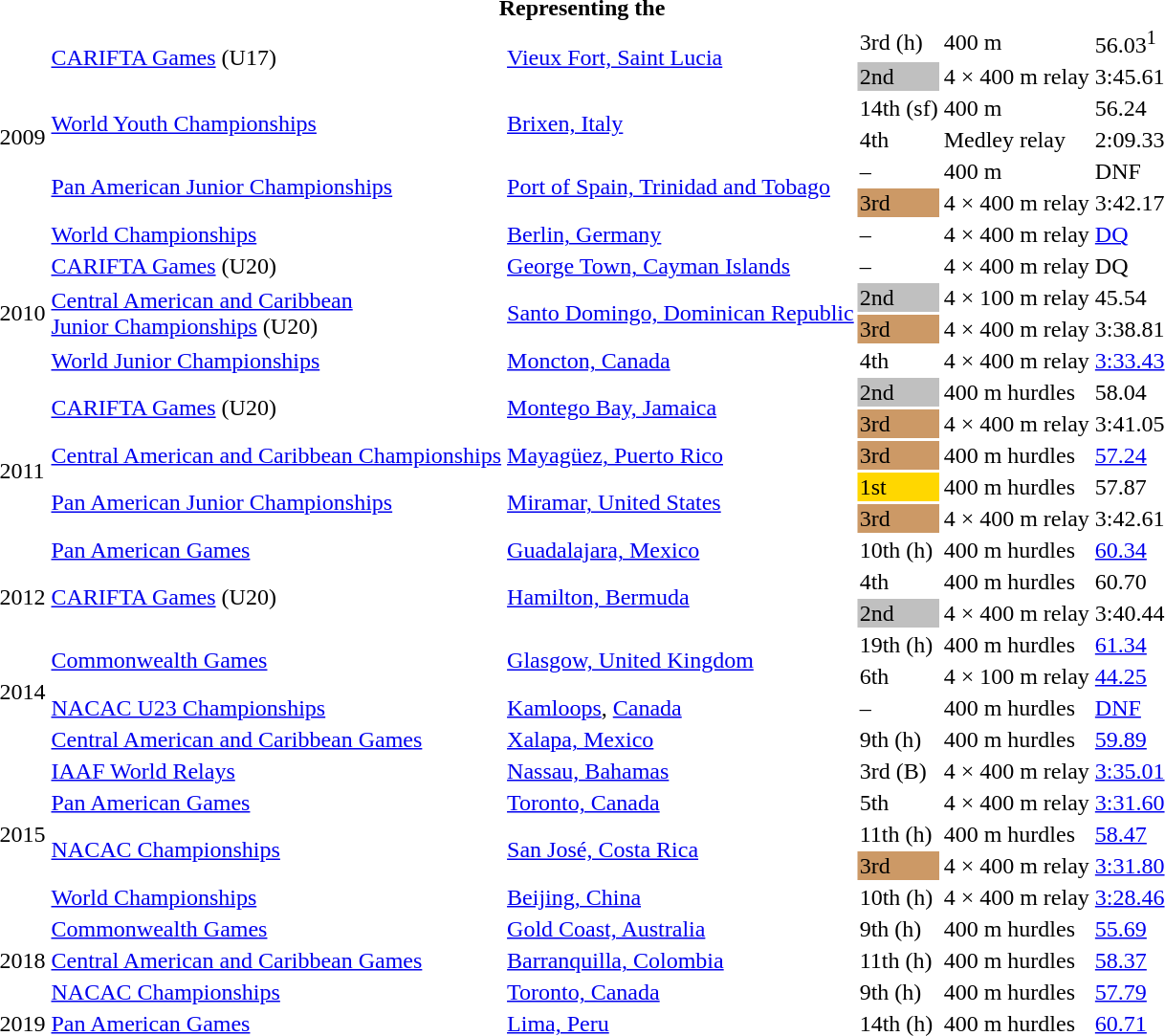<table>
<tr>
<th colspan="6">Representing the </th>
</tr>
<tr>
<td rowspan=7>2009</td>
<td rowspan=2><a href='#'>CARIFTA Games</a> (U17)</td>
<td rowspan=2><a href='#'>Vieux Fort, Saint Lucia</a></td>
<td>3rd (h)</td>
<td>400 m</td>
<td>56.03<sup>1</sup></td>
</tr>
<tr>
<td bgcolor=silver>2nd</td>
<td>4 × 400 m relay</td>
<td>3:45.61</td>
</tr>
<tr>
<td rowspan=2><a href='#'>World Youth Championships</a></td>
<td rowspan=2><a href='#'>Brixen, Italy</a></td>
<td>14th (sf)</td>
<td>400 m</td>
<td>56.24</td>
</tr>
<tr>
<td>4th</td>
<td>Medley relay</td>
<td>2:09.33</td>
</tr>
<tr>
<td rowspan=2><a href='#'>Pan American Junior Championships</a></td>
<td rowspan=2><a href='#'>Port of Spain, Trinidad and Tobago</a></td>
<td>–</td>
<td>400 m</td>
<td>DNF</td>
</tr>
<tr>
<td bgcolor=cc9966>3rd</td>
<td>4 × 400 m relay</td>
<td>3:42.17</td>
</tr>
<tr>
<td><a href='#'>World Championships</a></td>
<td><a href='#'>Berlin, Germany</a></td>
<td>–</td>
<td>4 × 400 m relay</td>
<td><a href='#'>DQ</a></td>
</tr>
<tr>
<td rowspan=4>2010</td>
<td><a href='#'>CARIFTA Games</a> (U20)</td>
<td><a href='#'>George Town, Cayman Islands</a></td>
<td>–</td>
<td>4 × 400 m relay</td>
<td>DQ</td>
</tr>
<tr>
<td rowspan=2><a href='#'>Central American and Caribbean<br>Junior Championships</a> (U20)</td>
<td rowspan=2><a href='#'>Santo Domingo, Dominican Republic</a></td>
<td bgcolor=silver>2nd</td>
<td>4 × 100 m relay</td>
<td>45.54</td>
</tr>
<tr>
<td bgcolor=cc9966>3rd</td>
<td>4 × 400 m relay</td>
<td>3:38.81</td>
</tr>
<tr>
<td><a href='#'>World Junior Championships</a></td>
<td><a href='#'>Moncton, Canada</a></td>
<td>4th</td>
<td>4 × 400 m relay</td>
<td><a href='#'>3:33.43</a></td>
</tr>
<tr>
<td rowspan=6>2011</td>
<td rowspan=2><a href='#'>CARIFTA Games</a> (U20)</td>
<td rowspan=2><a href='#'>Montego Bay, Jamaica</a></td>
<td bgcolor=silver>2nd</td>
<td>400 m hurdles</td>
<td>58.04</td>
</tr>
<tr>
<td bgcolor=cc9966>3rd</td>
<td>4 × 400 m relay</td>
<td>3:41.05</td>
</tr>
<tr>
<td><a href='#'>Central American and Caribbean Championships</a></td>
<td><a href='#'>Mayagüez, Puerto Rico</a></td>
<td bgcolor=cc9966>3rd</td>
<td>400 m hurdles</td>
<td><a href='#'>57.24</a></td>
</tr>
<tr>
<td rowspan=2><a href='#'>Pan American Junior Championships</a></td>
<td rowspan=2><a href='#'>Miramar, United States</a></td>
<td bgcolor=gold>1st</td>
<td>400 m hurdles</td>
<td>57.87</td>
</tr>
<tr>
<td bgcolor=cc9966>3rd</td>
<td>4 × 400 m relay</td>
<td>3:42.61</td>
</tr>
<tr>
<td><a href='#'>Pan American Games</a></td>
<td><a href='#'>Guadalajara, Mexico</a></td>
<td>10th (h)</td>
<td>400 m hurdles</td>
<td><a href='#'>60.34</a></td>
</tr>
<tr>
<td rowspan=2>2012</td>
<td rowspan=2><a href='#'>CARIFTA Games</a> (U20)</td>
<td rowspan=2><a href='#'>Hamilton, Bermuda</a></td>
<td>4th</td>
<td>400 m hurdles</td>
<td>60.70</td>
</tr>
<tr>
<td bgcolor=silver>2nd</td>
<td>4 × 400 m relay</td>
<td>3:40.44</td>
</tr>
<tr>
<td rowspan=4>2014</td>
<td rowspan=2><a href='#'>Commonwealth Games</a></td>
<td rowspan=2><a href='#'>Glasgow, United Kingdom</a></td>
<td>19th (h)</td>
<td>400 m hurdles</td>
<td><a href='#'>61.34</a></td>
</tr>
<tr>
<td>6th</td>
<td>4 × 100 m relay</td>
<td><a href='#'>44.25</a></td>
</tr>
<tr>
<td><a href='#'>NACAC U23 Championships</a></td>
<td><a href='#'>Kamloops</a>, <a href='#'>Canada</a></td>
<td>–</td>
<td>400 m hurdles</td>
<td><a href='#'>DNF</a></td>
</tr>
<tr>
<td><a href='#'>Central American and Caribbean Games</a></td>
<td><a href='#'>Xalapa, Mexico</a></td>
<td>9th (h)</td>
<td>400 m hurdles</td>
<td><a href='#'>59.89</a></td>
</tr>
<tr>
<td rowspan=5>2015</td>
<td><a href='#'>IAAF World Relays</a></td>
<td><a href='#'>Nassau, Bahamas</a></td>
<td>3rd (B)</td>
<td>4 × 400 m relay</td>
<td><a href='#'>3:35.01</a></td>
</tr>
<tr>
<td><a href='#'>Pan American Games</a></td>
<td><a href='#'>Toronto, Canada</a></td>
<td>5th</td>
<td>4 × 400 m relay</td>
<td><a href='#'>3:31.60</a></td>
</tr>
<tr>
<td rowspan=2><a href='#'>NACAC Championships</a></td>
<td rowspan=2><a href='#'>San José, Costa Rica</a></td>
<td>11th (h)</td>
<td>400 m hurdles</td>
<td><a href='#'>58.47</a></td>
</tr>
<tr>
<td bgcolor=cc9966>3rd</td>
<td>4 × 400 m relay</td>
<td><a href='#'>3:31.80</a></td>
</tr>
<tr>
<td><a href='#'>World Championships</a></td>
<td><a href='#'>Beijing, China</a></td>
<td>10th (h)</td>
<td>4 × 400 m relay</td>
<td><a href='#'>3:28.46</a></td>
</tr>
<tr>
<td rowspan=3>2018</td>
<td><a href='#'>Commonwealth Games</a></td>
<td><a href='#'>Gold Coast, Australia</a></td>
<td>9th (h)</td>
<td>400 m hurdles</td>
<td><a href='#'>55.69</a></td>
</tr>
<tr>
<td><a href='#'>Central American and Caribbean Games</a></td>
<td><a href='#'>Barranquilla, Colombia</a></td>
<td>11th (h)</td>
<td>400 m hurdles</td>
<td><a href='#'>58.37</a></td>
</tr>
<tr>
<td><a href='#'>NACAC Championships</a></td>
<td><a href='#'>Toronto, Canada</a></td>
<td>9th (h)</td>
<td>400 m hurdles</td>
<td><a href='#'>57.79</a></td>
</tr>
<tr>
<td>2019</td>
<td><a href='#'>Pan American Games</a></td>
<td><a href='#'>Lima, Peru</a></td>
<td>14th (h)</td>
<td>400 m hurdles</td>
<td><a href='#'>60.71</a></td>
</tr>
</table>
